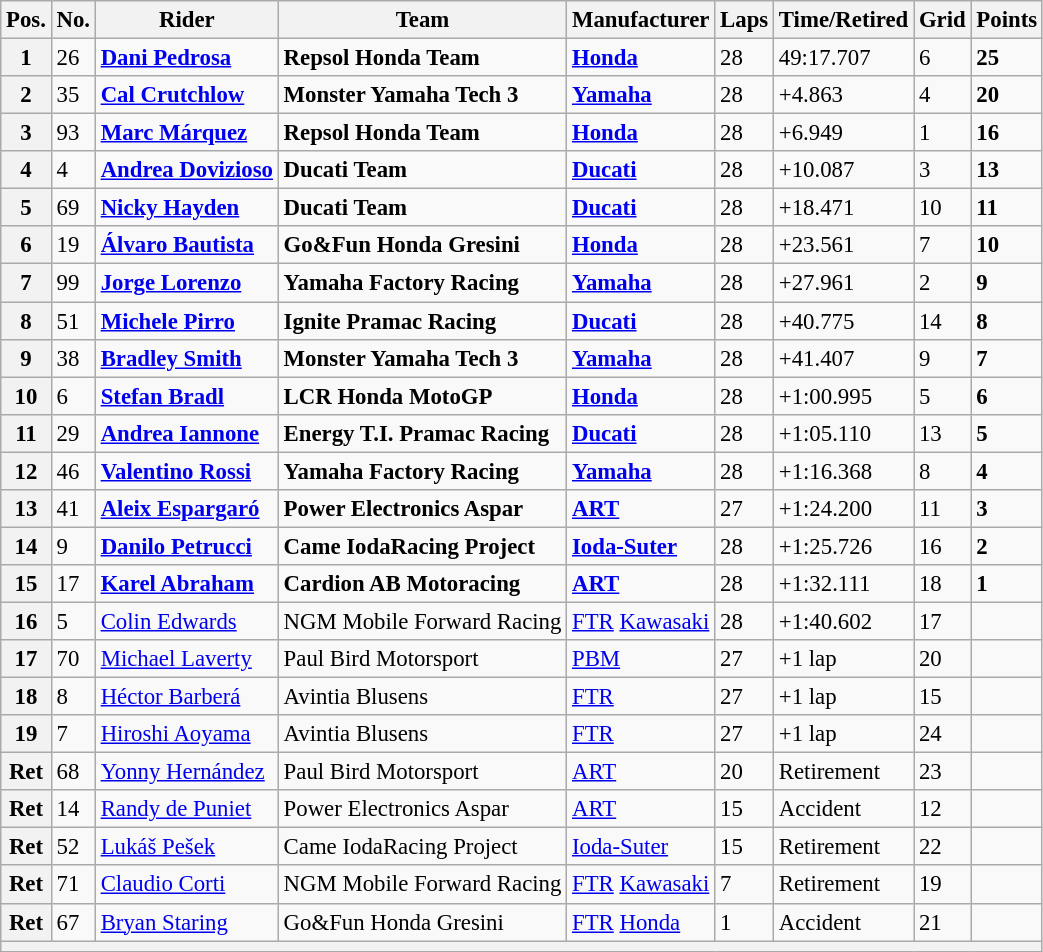<table class="wikitable" style="font-size: 95%;">
<tr>
<th>Pos.</th>
<th>No.</th>
<th>Rider</th>
<th>Team</th>
<th>Manufacturer</th>
<th>Laps</th>
<th>Time/Retired</th>
<th>Grid</th>
<th>Points</th>
</tr>
<tr>
<th>1</th>
<td>26</td>
<td> <strong><a href='#'>Dani Pedrosa</a></strong></td>
<td><strong>Repsol Honda Team</strong></td>
<td><strong><a href='#'>Honda</a></strong></td>
<td>28</td>
<td>49:17.707</td>
<td>6</td>
<td><strong>25</strong></td>
</tr>
<tr>
<th>2</th>
<td>35</td>
<td> <strong><a href='#'>Cal Crutchlow</a></strong></td>
<td><strong>Monster Yamaha Tech 3</strong></td>
<td><strong><a href='#'>Yamaha</a></strong></td>
<td>28</td>
<td>+4.863</td>
<td>4</td>
<td><strong>20</strong></td>
</tr>
<tr>
<th>3</th>
<td>93</td>
<td> <strong><a href='#'>Marc Márquez</a></strong></td>
<td><strong>Repsol Honda Team</strong></td>
<td><strong><a href='#'>Honda</a></strong></td>
<td>28</td>
<td>+6.949</td>
<td>1</td>
<td><strong>16</strong></td>
</tr>
<tr>
<th>4</th>
<td>4</td>
<td> <strong><a href='#'>Andrea Dovizioso</a></strong></td>
<td><strong>Ducati Team</strong></td>
<td><strong><a href='#'>Ducati</a></strong></td>
<td>28</td>
<td>+10.087</td>
<td>3</td>
<td><strong>13</strong></td>
</tr>
<tr>
<th>5</th>
<td>69</td>
<td> <strong><a href='#'>Nicky Hayden</a></strong></td>
<td><strong>Ducati Team</strong></td>
<td><strong><a href='#'>Ducati</a></strong></td>
<td>28</td>
<td>+18.471</td>
<td>10</td>
<td><strong>11</strong></td>
</tr>
<tr>
<th>6</th>
<td>19</td>
<td> <strong><a href='#'>Álvaro Bautista</a></strong></td>
<td><strong>Go&Fun Honda Gresini</strong></td>
<td><strong><a href='#'>Honda</a></strong></td>
<td>28</td>
<td>+23.561</td>
<td>7</td>
<td><strong>10</strong></td>
</tr>
<tr>
<th>7</th>
<td>99</td>
<td> <strong><a href='#'>Jorge Lorenzo</a></strong></td>
<td><strong>Yamaha Factory Racing</strong></td>
<td><strong><a href='#'>Yamaha</a></strong></td>
<td>28</td>
<td>+27.961</td>
<td>2</td>
<td><strong>9</strong></td>
</tr>
<tr>
<th>8</th>
<td>51</td>
<td> <strong><a href='#'>Michele Pirro</a></strong></td>
<td><strong>Ignite Pramac Racing</strong></td>
<td><strong><a href='#'>Ducati</a></strong></td>
<td>28</td>
<td>+40.775</td>
<td>14</td>
<td><strong>8</strong></td>
</tr>
<tr>
<th>9</th>
<td>38</td>
<td> <strong><a href='#'>Bradley Smith</a></strong></td>
<td><strong>Monster Yamaha Tech 3</strong></td>
<td><strong><a href='#'>Yamaha</a></strong></td>
<td>28</td>
<td>+41.407</td>
<td>9</td>
<td><strong>7</strong></td>
</tr>
<tr>
<th>10</th>
<td>6</td>
<td> <strong><a href='#'>Stefan Bradl</a></strong></td>
<td><strong>LCR Honda MotoGP</strong></td>
<td><strong><a href='#'>Honda</a></strong></td>
<td>28</td>
<td>+1:00.995</td>
<td>5</td>
<td><strong>6</strong></td>
</tr>
<tr>
<th>11</th>
<td>29</td>
<td> <strong><a href='#'>Andrea Iannone</a></strong></td>
<td><strong>Energy T.I. Pramac Racing</strong></td>
<td><strong><a href='#'>Ducati</a></strong></td>
<td>28</td>
<td>+1:05.110</td>
<td>13</td>
<td><strong>5</strong></td>
</tr>
<tr>
<th>12</th>
<td>46</td>
<td> <strong><a href='#'>Valentino Rossi</a></strong></td>
<td><strong>Yamaha Factory Racing</strong></td>
<td><strong><a href='#'>Yamaha</a></strong></td>
<td>28</td>
<td>+1:16.368</td>
<td>8</td>
<td><strong>4</strong></td>
</tr>
<tr>
<th>13</th>
<td>41</td>
<td> <strong><a href='#'>Aleix Espargaró</a></strong></td>
<td><strong>Power Electronics Aspar</strong></td>
<td><strong><a href='#'>ART</a></strong></td>
<td>27</td>
<td>+1:24.200</td>
<td>11</td>
<td><strong>3</strong></td>
</tr>
<tr>
<th>14</th>
<td>9</td>
<td> <strong><a href='#'>Danilo Petrucci</a></strong></td>
<td><strong>Came IodaRacing Project</strong></td>
<td><strong><a href='#'>Ioda-Suter</a></strong></td>
<td>28</td>
<td>+1:25.726</td>
<td>16</td>
<td><strong>2</strong></td>
</tr>
<tr>
<th>15</th>
<td>17</td>
<td> <strong><a href='#'>Karel Abraham</a></strong></td>
<td><strong>Cardion AB Motoracing</strong></td>
<td><strong><a href='#'>ART</a></strong></td>
<td>28</td>
<td>+1:32.111</td>
<td>18</td>
<td><strong>1</strong></td>
</tr>
<tr>
<th>16</th>
<td>5</td>
<td> <a href='#'>Colin Edwards</a></td>
<td>NGM Mobile Forward Racing</td>
<td><a href='#'>FTR</a> <a href='#'>Kawasaki</a></td>
<td>28</td>
<td>+1:40.602</td>
<td>17</td>
<td></td>
</tr>
<tr>
<th>17</th>
<td>70</td>
<td> <a href='#'>Michael Laverty</a></td>
<td>Paul Bird Motorsport</td>
<td><a href='#'>PBM</a></td>
<td>27</td>
<td>+1 lap</td>
<td>20</td>
<td></td>
</tr>
<tr>
<th>18</th>
<td>8</td>
<td> <a href='#'>Héctor Barberá</a></td>
<td>Avintia Blusens</td>
<td><a href='#'>FTR</a></td>
<td>27</td>
<td>+1 lap</td>
<td>15</td>
<td></td>
</tr>
<tr>
<th>19</th>
<td>7</td>
<td> <a href='#'>Hiroshi Aoyama</a></td>
<td>Avintia Blusens</td>
<td><a href='#'>FTR</a></td>
<td>27</td>
<td>+1 lap</td>
<td>24</td>
<td></td>
</tr>
<tr>
<th>Ret</th>
<td>68</td>
<td> <a href='#'>Yonny Hernández</a></td>
<td>Paul Bird Motorsport</td>
<td><a href='#'>ART</a></td>
<td>20</td>
<td>Retirement</td>
<td>23</td>
<td></td>
</tr>
<tr>
<th>Ret</th>
<td>14</td>
<td> <a href='#'>Randy de Puniet</a></td>
<td>Power Electronics Aspar</td>
<td><a href='#'>ART</a></td>
<td>15</td>
<td>Accident</td>
<td>12</td>
<td></td>
</tr>
<tr>
<th>Ret</th>
<td>52</td>
<td> <a href='#'>Lukáš Pešek</a></td>
<td>Came IodaRacing Project</td>
<td><a href='#'>Ioda-Suter</a></td>
<td>15</td>
<td>Retirement</td>
<td>22</td>
<td></td>
</tr>
<tr>
<th>Ret</th>
<td>71</td>
<td> <a href='#'>Claudio Corti</a></td>
<td>NGM Mobile Forward Racing</td>
<td><a href='#'>FTR</a> <a href='#'>Kawasaki</a></td>
<td>7</td>
<td>Retirement</td>
<td>19</td>
<td></td>
</tr>
<tr>
<th>Ret</th>
<td>67</td>
<td> <a href='#'>Bryan Staring</a></td>
<td>Go&Fun Honda Gresini</td>
<td><a href='#'>FTR</a> <a href='#'>Honda</a></td>
<td>1</td>
<td>Accident</td>
<td>21</td>
<td></td>
</tr>
<tr>
<th colspan=9></th>
</tr>
</table>
